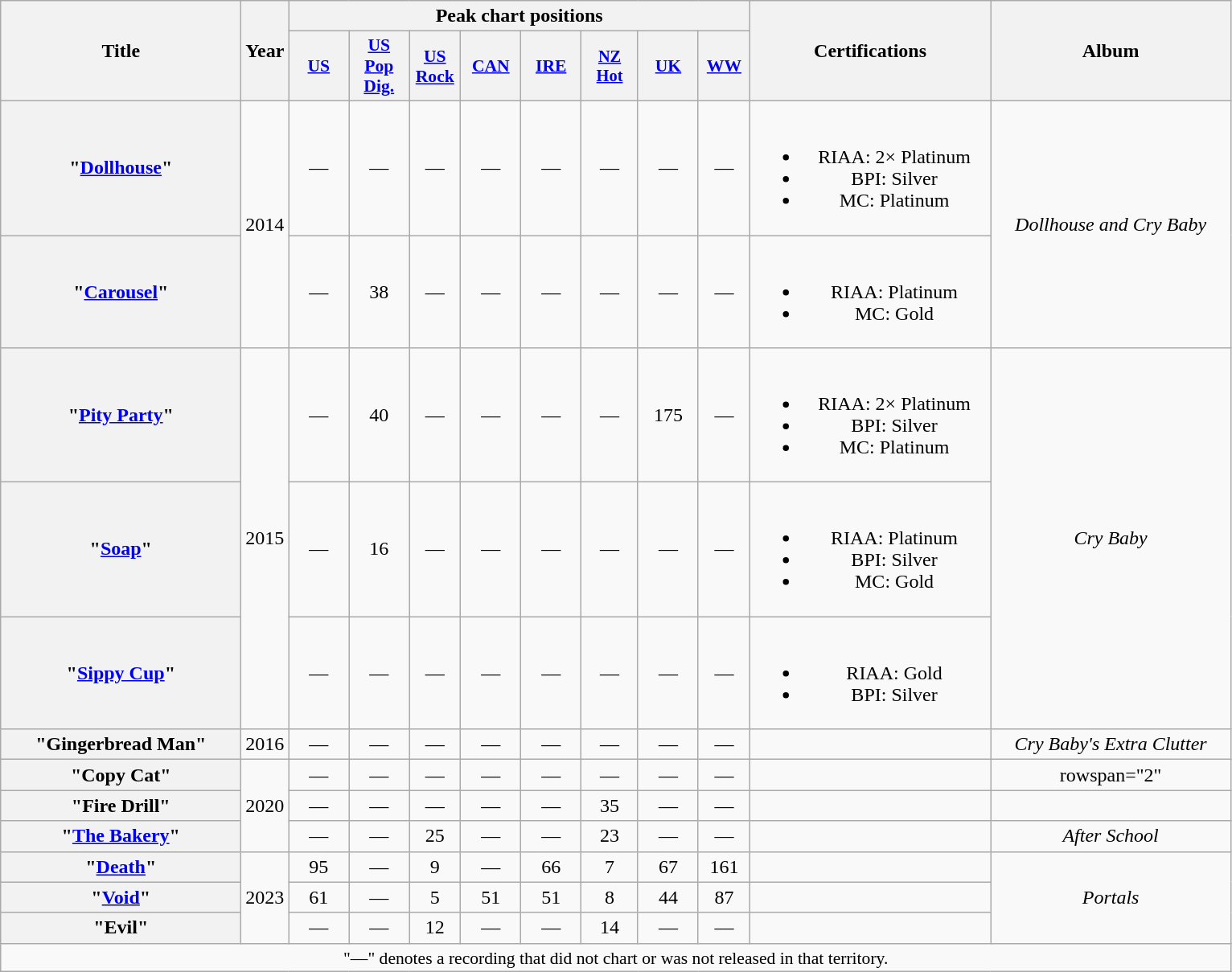<table class="wikitable plainrowheaders" style="text-align:center;">
<tr>
<th scope="col" rowspan="2" style="width:12em;">Title</th>
<th scope="col" rowspan="2" style="width:1em;">Year</th>
<th scope="col" colspan="8">Peak chart positions</th>
<th scope="col" rowspan="2" style="width:12em;">Certifications</th>
<th scope="col" rowspan="2" style="width:12em;">Album</th>
</tr>
<tr>
<th scope="col" style="width:3em;font-size:90%;"><a href='#'>US</a><br></th>
<th scope="col" style="width:3em;font-size:90%;"><a href='#'>US<br>Pop<br>Dig.</a><br></th>
<th scope="col" style="width:2.5em; font-size:90%;"><a href='#'>US<br>Rock</a><br></th>
<th scope="col" style="width:3em; font-size:90%;"><a href='#'>CAN</a><br></th>
<th scope="col" style="width:3em;font-size:90%;"><a href='#'>IRE</a><br></th>
<th scope="col" style="width:3em;font-size:85%;"><a href='#'>NZ<br>Hot</a><br></th>
<th scope="col" style="width:3em;font-size:90%;"><a href='#'>UK</a><br></th>
<th scope="col" style="width:2.5em; font-size:90%;"><a href='#'>WW</a><br></th>
</tr>
<tr>
<th scope="row">"<a href='#'>Dollhouse</a>"</th>
<td rowspan="2">2014</td>
<td>—</td>
<td>—</td>
<td>—</td>
<td>—</td>
<td>—</td>
<td>—</td>
<td>—</td>
<td>—</td>
<td><br><ul><li>RIAA: 2× Platinum</li><li>BPI: Silver</li><li>MC: Platinum</li></ul></td>
<td rowspan="2"><em>Dollhouse and Cry Baby</em></td>
</tr>
<tr>
<th scope="row">"<a href='#'>Carousel</a>"</th>
<td>—</td>
<td>38</td>
<td>—</td>
<td>—</td>
<td>—</td>
<td>—</td>
<td>—</td>
<td>—</td>
<td><br><ul><li>RIAA: Platinum</li><li>MC: Gold</li></ul></td>
</tr>
<tr>
<th scope="row">"<a href='#'>Pity Party</a>"</th>
<td rowspan="3">2015</td>
<td>—</td>
<td>40</td>
<td>—</td>
<td>—</td>
<td>—</td>
<td>—</td>
<td>175</td>
<td>—</td>
<td><br><ul><li>RIAA: 2× Platinum</li><li>BPI: Silver</li><li>MC: Platinum</li></ul></td>
<td rowspan="3"><em>Cry Baby</em></td>
</tr>
<tr>
<th scope="row">"<a href='#'>Soap</a>"</th>
<td>—</td>
<td>16</td>
<td>—</td>
<td>—</td>
<td>—</td>
<td>—</td>
<td>—</td>
<td>—</td>
<td><br><ul><li>RIAA: Platinum</li><li>BPI: Silver</li><li>MC: Gold</li></ul></td>
</tr>
<tr>
<th scope="row">"<a href='#'>Sippy Cup</a>"</th>
<td>—</td>
<td>—</td>
<td>—</td>
<td>—</td>
<td>—</td>
<td>—</td>
<td>—</td>
<td>—</td>
<td><br><ul><li>RIAA: Gold</li><li>BPI: Silver</li></ul></td>
</tr>
<tr>
<th scope="row">"Gingerbread Man"</th>
<td>2016</td>
<td>—</td>
<td>—</td>
<td>—</td>
<td>—</td>
<td>—</td>
<td>—</td>
<td>—</td>
<td>—</td>
<td></td>
<td><em>Cry Baby's Extra Clutter</em></td>
</tr>
<tr>
<th scope="row">"Copy Cat"<br></th>
<td rowspan="3">2020</td>
<td>—</td>
<td>—</td>
<td>—</td>
<td>—</td>
<td>—</td>
<td>—</td>
<td>—</td>
<td>—</td>
<td></td>
<td>rowspan="2" </td>
</tr>
<tr>
<th scope="row">"Fire Drill"</th>
<td>—</td>
<td>—</td>
<td>—</td>
<td>—</td>
<td>—</td>
<td>35</td>
<td>—</td>
<td>—</td>
<td></td>
</tr>
<tr>
<th scope="row">"<a href='#'>The Bakery</a>"</th>
<td>—</td>
<td>—</td>
<td>25</td>
<td>—</td>
<td>—</td>
<td>23</td>
<td>—</td>
<td>—</td>
<td></td>
<td><em>After School</em></td>
</tr>
<tr>
<th scope="row">"<a href='#'>Death</a>"</th>
<td rowspan="3">2023</td>
<td>95</td>
<td>—</td>
<td>9</td>
<td>—</td>
<td>66</td>
<td>7</td>
<td>67</td>
<td>161</td>
<td></td>
<td rowspan="3"><em>Portals</em></td>
</tr>
<tr>
<th scope="row">"<a href='#'>Void</a>"</th>
<td>61</td>
<td>—</td>
<td>5</td>
<td>51</td>
<td>51</td>
<td>8</td>
<td>44</td>
<td>87</td>
<td></td>
</tr>
<tr>
<th scope="row">"Evil"</th>
<td>—</td>
<td>—</td>
<td>12</td>
<td>—</td>
<td>—</td>
<td>14</td>
<td>—</td>
<td>—</td>
<td></td>
</tr>
<tr>
<td colspan="15" style="font-size:90%">"—" denotes a recording that did not chart or was not released in that territory.</td>
</tr>
</table>
